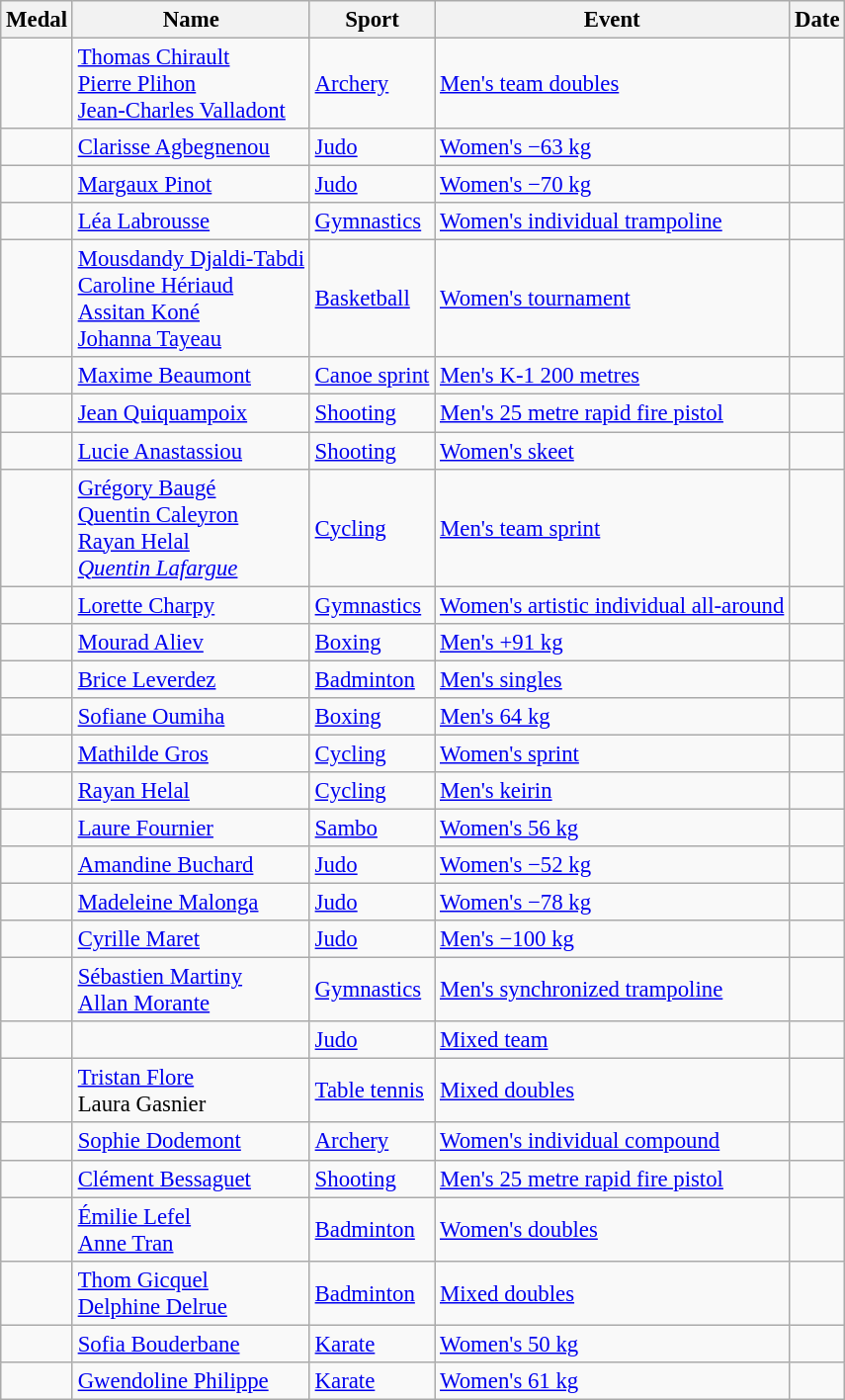<table class="wikitable sortable" style="font-size: 95%;">
<tr>
<th>Medal</th>
<th>Name</th>
<th>Sport</th>
<th>Event</th>
<th>Date</th>
</tr>
<tr>
<td></td>
<td><a href='#'>Thomas Chirault</a><br><a href='#'>Pierre Plihon</a><br><a href='#'>Jean-Charles Valladont</a></td>
<td><a href='#'>Archery</a></td>
<td><a href='#'>Men's team doubles</a></td>
<td></td>
</tr>
<tr>
<td></td>
<td><a href='#'>Clarisse Agbegnenou</a></td>
<td><a href='#'>Judo</a></td>
<td><a href='#'>Women's −63 kg</a></td>
<td></td>
</tr>
<tr>
<td></td>
<td><a href='#'>Margaux Pinot</a></td>
<td><a href='#'>Judo</a></td>
<td><a href='#'>Women's −70 kg</a></td>
<td></td>
</tr>
<tr>
<td></td>
<td><a href='#'>Léa Labrousse</a></td>
<td><a href='#'>Gymnastics</a></td>
<td><a href='#'>Women's individual trampoline</a></td>
<td></td>
</tr>
<tr>
<td></td>
<td><a href='#'>Mousdandy Djaldi-Tabdi</a><br><a href='#'>Caroline Hériaud</a><br><a href='#'>Assitan Koné</a><br><a href='#'>Johanna Tayeau</a></td>
<td><a href='#'>Basketball</a></td>
<td><a href='#'>Women's tournament</a></td>
<td></td>
</tr>
<tr>
<td></td>
<td><a href='#'>Maxime Beaumont</a></td>
<td><a href='#'>Canoe sprint</a></td>
<td><a href='#'>Men's K-1 200 metres</a></td>
<td></td>
</tr>
<tr>
<td></td>
<td><a href='#'>Jean Quiquampoix</a></td>
<td><a href='#'>Shooting</a></td>
<td><a href='#'>Men's 25 metre rapid fire pistol</a></td>
<td></td>
</tr>
<tr>
<td></td>
<td><a href='#'>Lucie Anastassiou</a></td>
<td><a href='#'>Shooting</a></td>
<td><a href='#'>Women's skeet</a></td>
<td></td>
</tr>
<tr>
<td></td>
<td><a href='#'>Grégory Baugé</a><br><a href='#'>Quentin Caleyron</a><br><a href='#'>Rayan Helal</a><br><em><a href='#'>Quentin Lafargue</a></em></td>
<td><a href='#'>Cycling</a></td>
<td><a href='#'>Men's team sprint</a></td>
<td></td>
</tr>
<tr>
<td></td>
<td><a href='#'>Lorette Charpy</a></td>
<td><a href='#'>Gymnastics</a></td>
<td><a href='#'>Women's artistic individual all-around</a></td>
<td></td>
</tr>
<tr>
<td></td>
<td><a href='#'>Mourad Aliev</a></td>
<td><a href='#'>Boxing</a></td>
<td><a href='#'>Men's +91 kg</a></td>
<td></td>
</tr>
<tr>
<td></td>
<td><a href='#'>Brice Leverdez</a></td>
<td><a href='#'>Badminton</a></td>
<td><a href='#'>Men's singles</a></td>
<td></td>
</tr>
<tr>
<td></td>
<td><a href='#'>Sofiane Oumiha</a></td>
<td><a href='#'>Boxing</a></td>
<td><a href='#'>Men's 64 kg</a></td>
<td></td>
</tr>
<tr>
<td></td>
<td><a href='#'>Mathilde Gros</a></td>
<td><a href='#'>Cycling</a></td>
<td><a href='#'>Women's sprint</a></td>
<td></td>
</tr>
<tr>
<td></td>
<td><a href='#'>Rayan Helal</a></td>
<td><a href='#'>Cycling</a></td>
<td><a href='#'>Men's keirin</a></td>
<td></td>
</tr>
<tr>
<td></td>
<td><a href='#'>Laure Fournier</a></td>
<td><a href='#'>Sambo</a></td>
<td><a href='#'>Women's 56 kg</a></td>
<td></td>
</tr>
<tr>
<td></td>
<td><a href='#'>Amandine Buchard</a></td>
<td><a href='#'>Judo</a></td>
<td><a href='#'>Women's −52 kg</a></td>
<td></td>
</tr>
<tr>
<td></td>
<td><a href='#'>Madeleine Malonga</a></td>
<td><a href='#'>Judo</a></td>
<td><a href='#'>Women's −78 kg</a></td>
<td></td>
</tr>
<tr>
<td></td>
<td><a href='#'>Cyrille Maret</a></td>
<td><a href='#'>Judo</a></td>
<td><a href='#'>Men's −100 kg</a></td>
<td></td>
</tr>
<tr>
<td></td>
<td><a href='#'>Sébastien Martiny</a><br><a href='#'>Allan Morante</a></td>
<td><a href='#'>Gymnastics</a></td>
<td><a href='#'>Men's synchronized trampoline</a></td>
<td></td>
</tr>
<tr>
<td></td>
<td></td>
<td><a href='#'>Judo</a></td>
<td><a href='#'>Mixed team</a></td>
<td></td>
</tr>
<tr>
<td></td>
<td><a href='#'>Tristan Flore</a><br>Laura Gasnier</td>
<td><a href='#'>Table tennis</a></td>
<td><a href='#'>Mixed doubles</a></td>
<td></td>
</tr>
<tr>
<td></td>
<td><a href='#'>Sophie Dodemont</a></td>
<td><a href='#'>Archery</a></td>
<td><a href='#'>Women's individual compound</a></td>
<td></td>
</tr>
<tr>
<td></td>
<td><a href='#'>Clément Bessaguet</a></td>
<td><a href='#'>Shooting</a></td>
<td><a href='#'>Men's 25 metre rapid fire pistol</a></td>
<td></td>
</tr>
<tr>
<td></td>
<td><a href='#'>Émilie Lefel</a><br><a href='#'>Anne Tran</a></td>
<td><a href='#'>Badminton</a></td>
<td><a href='#'>Women's doubles</a></td>
<td></td>
</tr>
<tr>
<td></td>
<td><a href='#'>Thom Gicquel</a><br><a href='#'>Delphine Delrue</a></td>
<td><a href='#'>Badminton</a></td>
<td><a href='#'>Mixed doubles</a></td>
<td></td>
</tr>
<tr>
<td></td>
<td><a href='#'>Sofia Bouderbane</a></td>
<td><a href='#'>Karate</a></td>
<td><a href='#'>Women's 50 kg</a></td>
<td></td>
</tr>
<tr>
<td></td>
<td><a href='#'>Gwendoline Philippe</a></td>
<td><a href='#'>Karate</a></td>
<td><a href='#'>Women's 61 kg</a></td>
<td></td>
</tr>
</table>
